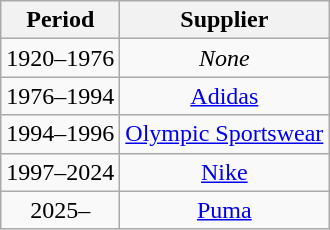<table class="wikitable">
<tr>
<th>Period</th>
<th>Supplier</th>
</tr>
<tr align="center">
<td>1920–1976</td>
<td rowspan="1"><em>None</em></td>
</tr>
<tr align="center">
<td>1976–1994</td>
<td> <a href='#'>Adidas</a></td>
</tr>
<tr align="center">
<td>1994–1996</td>
<td> <a href='#'>Olympic Sportswear</a></td>
</tr>
<tr align="center">
<td>1997–2024</td>
<td> <a href='#'>Nike</a></td>
</tr>
<tr align="center">
<td>2025–</td>
<td> <a href='#'>Puma</a></td>
</tr>
</table>
